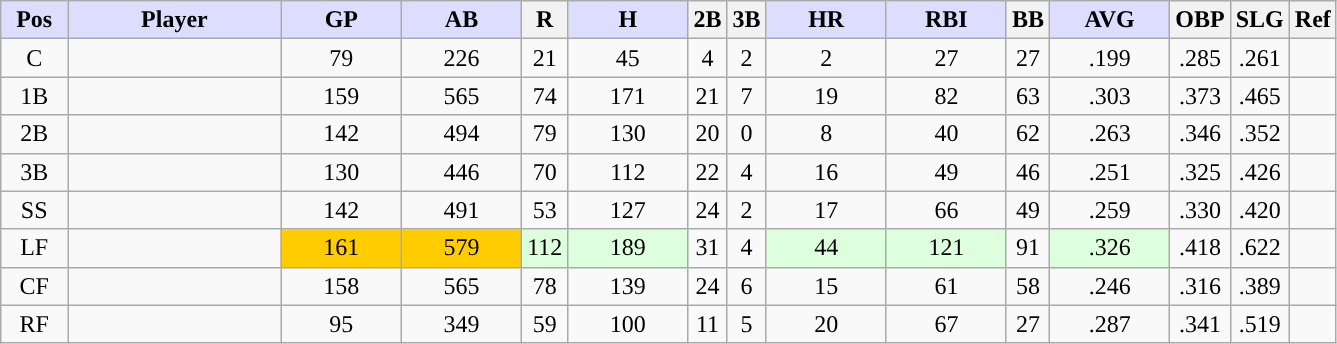<table class="wikitable sortable">
<tr>
<th style="background:#ddf; width:5%;">Pos</th>
<th style="background:#ddf; width:16%;">Player</th>
<th style="background:#ddf; width:9%;">GP</th>
<th style="background:#ddf; width:9%;">AB</th>
<th>R</th>
<th style="background:#ddf; width:9%;">H</th>
<th>2B</th>
<th>3B</th>
<th style="background:#ddf; width:9%;">HR</th>
<th style="background:#ddf; width:9%;">RBI</th>
<th>BB</th>
<th style="background:#ddf; width:9%;">AVG</th>
<th>OBP</th>
<th>SLG</th>
<th>Ref</th>
</tr>
<tr style="text-align:center;">
<td>C</td>
<td></td>
<td>79</td>
<td>226</td>
<td>21</td>
<td>45</td>
<td>4</td>
<td>2</td>
<td>2</td>
<td>27</td>
<td>27</td>
<td>.199</td>
<td>.285</td>
<td>.261</td>
<td></td>
</tr>
<tr style="text-align:center;">
<td>1B</td>
<td></td>
<td>159</td>
<td>565</td>
<td>74</td>
<td>171</td>
<td>21</td>
<td>7</td>
<td>19</td>
<td>82</td>
<td>63</td>
<td>.303</td>
<td>.373</td>
<td>.465</td>
<td></td>
</tr>
<tr style="text-align:center;">
<td>2B</td>
<td></td>
<td>142</td>
<td>494</td>
<td>79</td>
<td>130</td>
<td>20</td>
<td>0</td>
<td>8</td>
<td>40</td>
<td>62</td>
<td>.263</td>
<td>.346</td>
<td>.352</td>
<td></td>
</tr>
<tr style="text-align:center;">
<td>3B</td>
<td></td>
<td>130</td>
<td>446</td>
<td>70</td>
<td>112</td>
<td>22</td>
<td>4</td>
<td>16</td>
<td>49</td>
<td>46</td>
<td>.251</td>
<td>.325</td>
<td>.426</td>
<td></td>
</tr>
<tr style="text-align:center;">
<td>SS</td>
<td></td>
<td>142</td>
<td>491</td>
<td>53</td>
<td>127</td>
<td>24</td>
<td>2</td>
<td>17</td>
<td>66</td>
<td>49</td>
<td>.259</td>
<td>.330</td>
<td>.420</td>
<td></td>
</tr>
<tr style="text-align:center;">
<td>LF</td>
<td></td>
<td bgcolor=#ffcc00>161</td>
<td bgcolor=#ffcc00>579</td>
<td style="background:#DDFFDD;">112</td>
<td bgcolor="#DDFFDD">189</td>
<td>31</td>
<td>4</td>
<td bgcolor="#DDFFDD">44</td>
<td bgcolor="#DDFFDD">121</td>
<td>91</td>
<td bgcolor="#DDFFDD">.326</td>
<td>.418</td>
<td>.622</td>
<td></td>
</tr>
<tr style="text-align:center;">
<td>CF</td>
<td></td>
<td>158</td>
<td>565</td>
<td>78</td>
<td>139</td>
<td>24</td>
<td>6</td>
<td>15</td>
<td>61</td>
<td>58</td>
<td>.246</td>
<td>.316</td>
<td>.389</td>
<td></td>
</tr>
<tr style="text-align:center;">
<td>RF</td>
<td></td>
<td>95</td>
<td>349</td>
<td>59</td>
<td>100</td>
<td>11</td>
<td>5</td>
<td>20</td>
<td>67</td>
<td>27</td>
<td>.287</td>
<td>.341</td>
<td>.519</td>
<td></td>
</tr>
</table>
